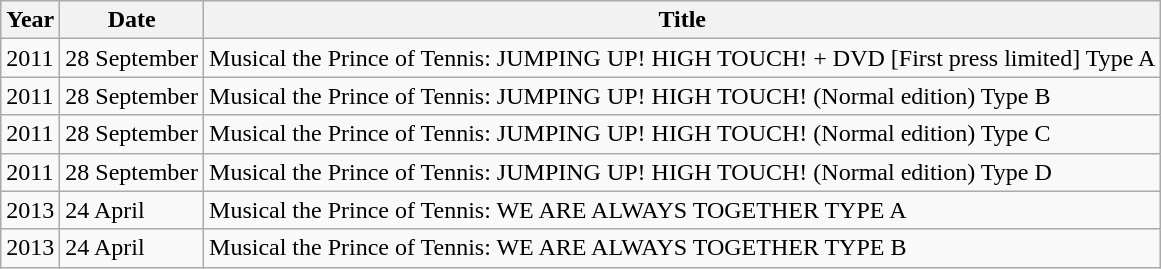<table class="wikitable">
<tr>
<th>Year</th>
<th>Date</th>
<th>Title</th>
</tr>
<tr>
<td>2011</td>
<td>28 September</td>
<td>Musical the Prince of Tennis: JUMPING UP! HIGH TOUCH! + DVD [First press limited] Type A</td>
</tr>
<tr>
<td>2011</td>
<td>28 September</td>
<td>Musical the Prince of Tennis: JUMPING UP! HIGH TOUCH! (Normal edition) Type B</td>
</tr>
<tr>
<td>2011</td>
<td>28 September</td>
<td>Musical the Prince of Tennis: JUMPING UP! HIGH TOUCH! (Normal edition) Type C</td>
</tr>
<tr>
<td>2011</td>
<td>28 September</td>
<td>Musical the Prince of Tennis: JUMPING UP! HIGH TOUCH! (Normal edition) Type D</td>
</tr>
<tr>
<td>2013</td>
<td>24 April</td>
<td>Musical the Prince of Tennis: WE ARE ALWAYS TOGETHER TYPE A</td>
</tr>
<tr>
<td>2013</td>
<td>24 April</td>
<td>Musical the Prince of Tennis: WE ARE ALWAYS TOGETHER TYPE B</td>
</tr>
</table>
